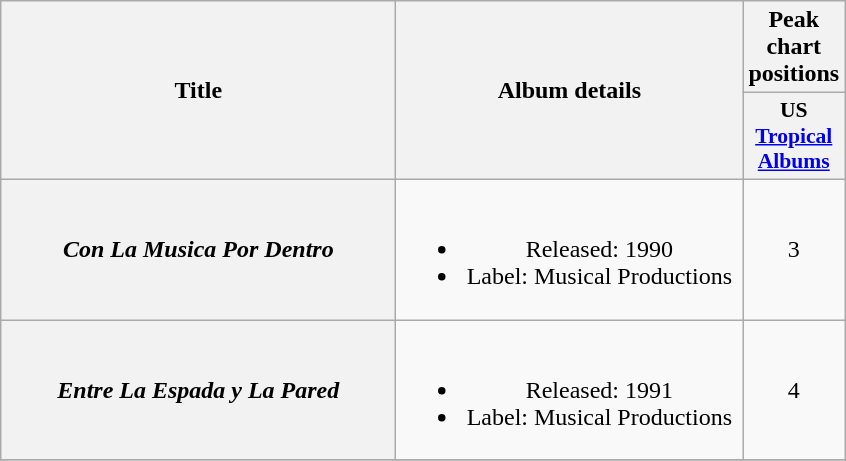<table class="wikitable plainrowheaders" style="text-align:center;">
<tr>
<th scope="col" rowspan="2" style="width:16em;">Title</th>
<th scope="col" rowspan="2" style="width:14em;">Album details</th>
<th scope="col" colspan="1">Peak chart positions</th>
</tr>
<tr>
<th scope="col" style="width:2.2em;font-size:90%;">US <a href='#'>Tropical Albums</a><br></th>
</tr>
<tr>
<th scope="row" align="center"><em>Con La Musica Por Dentro</em></th>
<td><br><ul><li>Released: 1990</li><li>Label: Musical Productions</li></ul></td>
<td>3</td>
</tr>
<tr>
<th scope="row" align="center"><em>Entre La Espada y La Pared</em></th>
<td><br><ul><li>Released: 1991</li><li>Label: Musical Productions</li></ul></td>
<td>4</td>
</tr>
<tr>
</tr>
</table>
